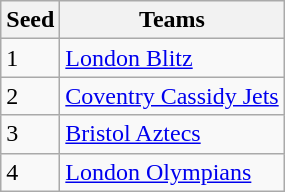<table class="wikitable">
<tr>
<th>Seed</th>
<th>Teams</th>
</tr>
<tr>
<td>1</td>
<td><a href='#'>London Blitz</a></td>
</tr>
<tr>
<td>2</td>
<td><a href='#'>Coventry Cassidy Jets</a></td>
</tr>
<tr>
<td>3</td>
<td><a href='#'>Bristol Aztecs</a></td>
</tr>
<tr>
<td>4</td>
<td><a href='#'>London Olympians</a></td>
</tr>
</table>
